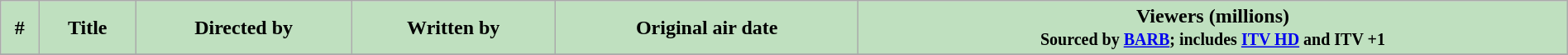<table class="wikitable plainrowheaders" width="100%" style="background:#FFFFFF;">
<tr>
<th style="background: #bfe0bf;">#</th>
<th style="background: #bfe0bf;">Title</th>
<th style="background: #bfe0bf;">Directed by</th>
<th style="background: #bfe0bf;">Written by</th>
<th style="background: #bfe0bf;">Original air date</th>
<th style="background: #bfe0bf;">Viewers (millions)<br> <small> Sourced by <a href='#'>BARB</a>; includes <a href='#'>ITV HD</a> and ITV +1</small></th>
</tr>
<tr>
</tr>
</table>
